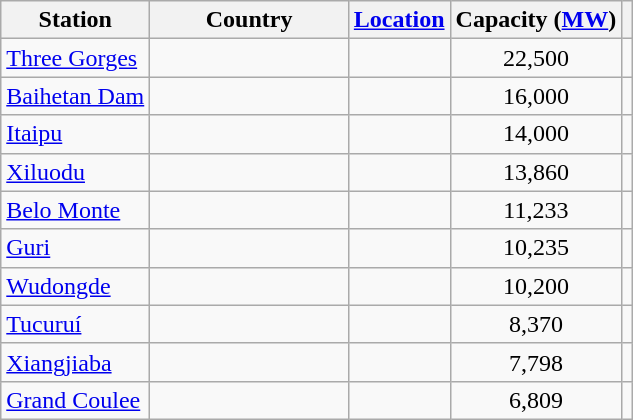<table class="wikitable sortable static-row-numbers static-row-header-text sort-under-center hover-highlight" "style="font-size: 100%">
<tr>
<th>Station</th>
<th style="width:125px;">Country</th>
<th><a href='#'>Location</a></th>
<th>Capacity (<a href='#'>MW</a>)</th>
<th></th>
</tr>
<tr>
<td><a href='#'>Three Gorges</a></td>
<td></td>
<td></td>
<td align=center>22,500</td>
<td></td>
</tr>
<tr>
<td><a href='#'>Baihetan Dam</a></td>
<td></td>
<td></td>
<td align="center">16,000</td>
<td></td>
</tr>
<tr>
<td><a href='#'>Itaipu</a></td>
<td><br></td>
<td></td>
<td align="center">14,000</td>
<td></td>
</tr>
<tr>
<td><a href='#'>Xiluodu</a></td>
<td></td>
<td></td>
<td align="center">13,860</td>
<td></td>
</tr>
<tr>
<td><a href='#'>Belo Monte</a></td>
<td></td>
<td></td>
<td style="text-align:center;">11,233</td>
<td></td>
</tr>
<tr>
<td><a href='#'>Guri</a></td>
<td></td>
<td></td>
<td style="text-align:center;">10,235</td>
<td></td>
</tr>
<tr>
<td><a href='#'>Wudongde</a></td>
<td></td>
<td></td>
<td align="center">10,200</td>
<td></td>
</tr>
<tr>
<td><a href='#'>Tucuruí</a></td>
<td></td>
<td></td>
<td align="center">8,370</td>
<td></td>
</tr>
<tr>
<td><a href='#'>Xiangjiaba</a></td>
<td></td>
<td></td>
<td align="center">7,798</td>
<td></td>
</tr>
<tr>
<td><a href='#'>Grand Coulee</a></td>
<td></td>
<td></td>
<td align="center">6,809</td>
<td></td>
</tr>
</table>
